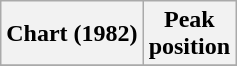<table class="wikitable plainrowheaders">
<tr>
<th scope="col">Chart (1982)</th>
<th scope="col">Peak<br>position</th>
</tr>
<tr>
</tr>
</table>
